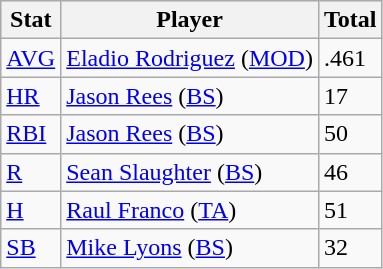<table class="wikitable">
<tr align="left"  bgcolor="#dddddd">
<th>Stat</th>
<th>Player</th>
<th>Total</th>
</tr>
<tr>
<td><a href='#'>AVG</a></td>
<td><a href='#'>Eladio Rodriguez</a> (<a href='#'>MOD</a>)</td>
<td>.461</td>
</tr>
<tr>
<td><a href='#'>HR</a></td>
<td><a href='#'>Jason Rees</a> (<a href='#'>BS</a>)</td>
<td>17</td>
</tr>
<tr>
<td><a href='#'>RBI</a></td>
<td><a href='#'>Jason Rees</a> (<a href='#'>BS</a>)</td>
<td>50</td>
</tr>
<tr>
<td><a href='#'>R</a></td>
<td><a href='#'>Sean Slaughter</a> (<a href='#'>BS</a>)</td>
<td>46</td>
</tr>
<tr>
<td><a href='#'>H</a></td>
<td><a href='#'>Raul Franco</a> (<a href='#'>TA</a>)</td>
<td>51</td>
</tr>
<tr>
<td><a href='#'>SB</a></td>
<td><a href='#'>Mike Lyons</a> (<a href='#'>BS</a>)</td>
<td>32</td>
</tr>
</table>
